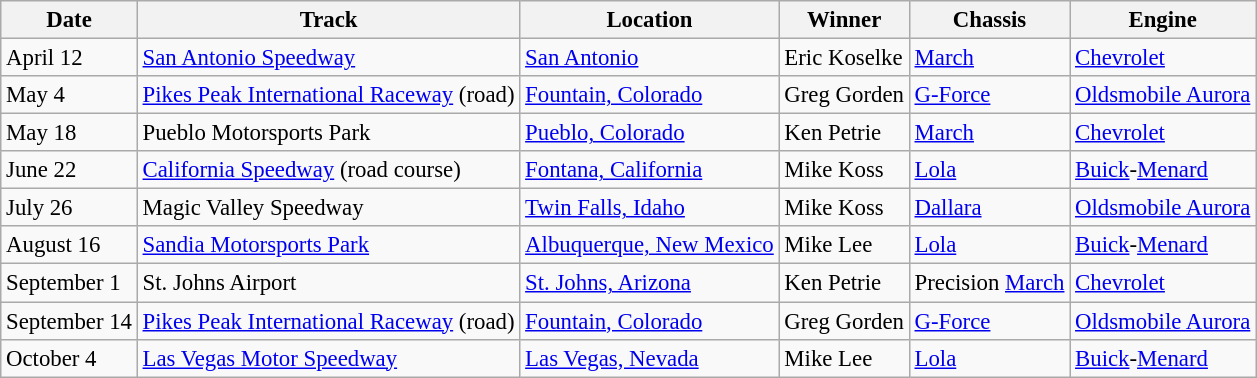<table class="wikitable" style="font-size: 95%;">
<tr>
<th>Date</th>
<th>Track</th>
<th>Location</th>
<th>Winner</th>
<th>Chassis</th>
<th>Engine</th>
</tr>
<tr>
<td>April 12</td>
<td><a href='#'>San Antonio Speedway</a></td>
<td><a href='#'>San Antonio</a></td>
<td>Eric Koselke</td>
<td><a href='#'>March</a></td>
<td><a href='#'>Chevrolet</a></td>
</tr>
<tr>
<td>May 4</td>
<td><a href='#'>Pikes Peak International Raceway</a> (road)</td>
<td><a href='#'>Fountain, Colorado</a></td>
<td>Greg Gorden</td>
<td><a href='#'>G-Force</a></td>
<td><a href='#'>Oldsmobile Aurora</a></td>
</tr>
<tr>
<td>May 18</td>
<td>Pueblo Motorsports Park</td>
<td><a href='#'>Pueblo, Colorado</a></td>
<td>Ken Petrie</td>
<td><a href='#'>March</a></td>
<td><a href='#'>Chevrolet</a></td>
</tr>
<tr>
<td>June 22</td>
<td><a href='#'>California Speedway</a> (road course)</td>
<td><a href='#'>Fontana, California</a></td>
<td>Mike Koss</td>
<td><a href='#'>Lola</a></td>
<td><a href='#'>Buick</a>-<a href='#'>Menard</a></td>
</tr>
<tr>
<td>July 26</td>
<td>Magic Valley Speedway</td>
<td><a href='#'>Twin Falls, Idaho</a></td>
<td>Mike Koss</td>
<td><a href='#'>Dallara</a></td>
<td><a href='#'>Oldsmobile Aurora</a></td>
</tr>
<tr>
<td>August 16</td>
<td><a href='#'>Sandia Motorsports Park</a></td>
<td><a href='#'>Albuquerque, New Mexico</a></td>
<td>Mike Lee</td>
<td><a href='#'>Lola</a></td>
<td><a href='#'>Buick</a>-<a href='#'>Menard</a></td>
</tr>
<tr>
<td>September 1</td>
<td>St. Johns Airport</td>
<td><a href='#'>St. Johns, Arizona</a></td>
<td>Ken Petrie</td>
<td>Precision <a href='#'>March</a></td>
<td><a href='#'>Chevrolet</a></td>
</tr>
<tr>
<td>September 14</td>
<td><a href='#'>Pikes Peak International Raceway</a> (road)</td>
<td><a href='#'>Fountain, Colorado</a></td>
<td>Greg Gorden</td>
<td><a href='#'>G-Force</a></td>
<td><a href='#'>Oldsmobile Aurora</a></td>
</tr>
<tr>
<td>October 4</td>
<td><a href='#'>Las Vegas Motor Speedway</a></td>
<td><a href='#'>Las Vegas, Nevada</a></td>
<td>Mike Lee</td>
<td><a href='#'>Lola</a></td>
<td><a href='#'>Buick</a>-<a href='#'>Menard</a></td>
</tr>
</table>
